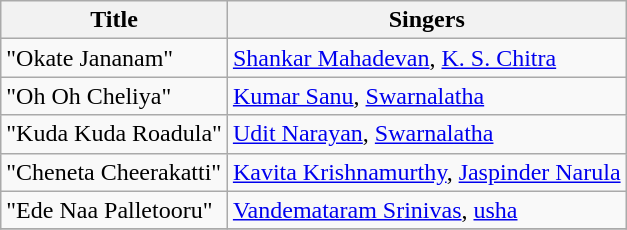<table class="wikitable">
<tr>
<th>Title</th>
<th>Singers</th>
</tr>
<tr>
<td>"Okate Jananam"</td>
<td><a href='#'>Shankar Mahadevan</a>, <a href='#'>K. S. Chitra</a></td>
</tr>
<tr>
<td>"Oh Oh Cheliya"</td>
<td><a href='#'>Kumar Sanu</a>, <a href='#'>Swarnalatha</a></td>
</tr>
<tr>
<td>"Kuda Kuda Roadula"</td>
<td><a href='#'>Udit Narayan</a>, <a href='#'>Swarnalatha</a></td>
</tr>
<tr>
<td>"Cheneta Cheerakatti"</td>
<td><a href='#'>Kavita Krishnamurthy</a>, <a href='#'>Jaspinder Narula</a></td>
</tr>
<tr>
<td>"Ede Naa Palletooru"</td>
<td><a href='#'>Vandemataram Srinivas</a>, <a href='#'>usha</a></td>
</tr>
<tr>
</tr>
</table>
